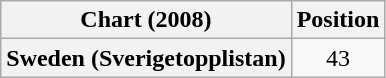<table class="wikitable plainrowheaders " style="text-align:center;">
<tr>
<th scope="col">Chart (2008)</th>
<th scope="col">Position</th>
</tr>
<tr>
<th scope="row">Sweden (Sverigetopplistan)</th>
<td>43</td>
</tr>
</table>
